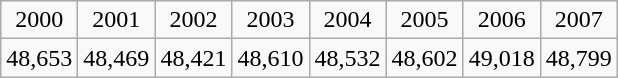<table class="wikitable" style="text-align:center">
<tr>
<td>2000</td>
<td>2001</td>
<td>2002</td>
<td>2003</td>
<td>2004</td>
<td>2005</td>
<td>2006</td>
<td>2007</td>
</tr>
<tr>
<td>48,653</td>
<td>48,469</td>
<td>48,421</td>
<td>48,610</td>
<td>48,532</td>
<td>48,602</td>
<td>49,018</td>
<td>48,799</td>
</tr>
</table>
